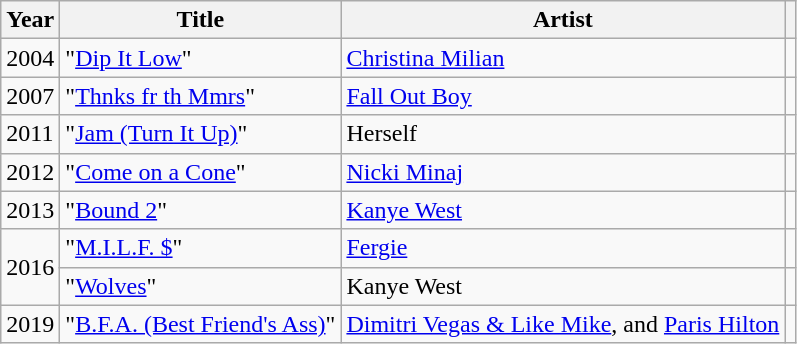<table class="wikitable sortable">
<tr>
<th>Year</th>
<th>Title</th>
<th>Artist</th>
<th class="unsortable"></th>
</tr>
<tr>
<td>2004</td>
<td>"<a href='#'>Dip It Low</a>"</td>
<td><a href='#'>Christina Milian</a></td>
<td></td>
</tr>
<tr>
<td>2007</td>
<td>"<a href='#'>Thnks fr th Mmrs</a>"</td>
<td><a href='#'>Fall Out Boy</a></td>
<td></td>
</tr>
<tr>
<td>2011</td>
<td>"<a href='#'>Jam (Turn It Up)</a>"</td>
<td>Herself</td>
<td></td>
</tr>
<tr>
<td>2012</td>
<td>"<a href='#'>Come on a Cone</a>"</td>
<td><a href='#'>Nicki Minaj</a></td>
<td></td>
</tr>
<tr>
<td>2013</td>
<td>"<a href='#'>Bound 2</a>"</td>
<td><a href='#'>Kanye West</a></td>
<td></td>
</tr>
<tr>
<td rowspan="2">2016</td>
<td>"<a href='#'>M.I.L.F. $</a>"</td>
<td><a href='#'>Fergie</a></td>
<td></td>
</tr>
<tr>
<td>"<a href='#'>Wolves</a>"</td>
<td>Kanye West</td>
<td></td>
</tr>
<tr>
<td>2019</td>
<td>"<a href='#'>B.F.A. (Best Friend's Ass)</a>"</td>
<td><a href='#'>Dimitri Vegas & Like Mike</a>, and <a href='#'>Paris Hilton</a></td>
<td></td>
</tr>
</table>
